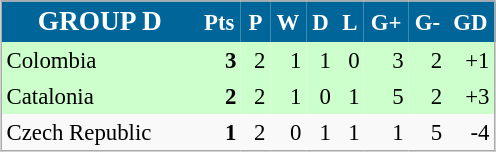<table align=center cellpadding="3" cellspacing="0" style="background: #f9f9f9; border: 1px #aaa solid; border-collapse: collapse; font-size: 95%;" width=330>
<tr bgcolor=#006699 style="color:white;">
<th width=34% style=font-size:120%><strong>GROUP D</strong></th>
<th width=5%>Pts</th>
<th width=5%>P</th>
<th width=5%>W</th>
<th width=5%>D</th>
<th width=5%>L</th>
<th width=5%>G+</th>
<th width=5%>G-</th>
<th width=5%>GD</th>
</tr>
<tr align=right bgcolor=#ccffcc>
<td align=left> Colombia</td>
<td><strong>3</strong></td>
<td>2</td>
<td>1</td>
<td>1</td>
<td>0</td>
<td>3</td>
<td>2</td>
<td>+1</td>
</tr>
<tr align=right bgcolor=#ccffcc>
<td align=left> Catalonia</td>
<td><strong>2</strong></td>
<td>2</td>
<td>1</td>
<td>0</td>
<td>1</td>
<td>5</td>
<td>2</td>
<td>+3</td>
</tr>
<tr align=right>
<td align=left> Czech Republic</td>
<td><strong>1</strong></td>
<td>2</td>
<td>0</td>
<td>1</td>
<td>1</td>
<td>1</td>
<td>5</td>
<td>-4</td>
</tr>
</table>
